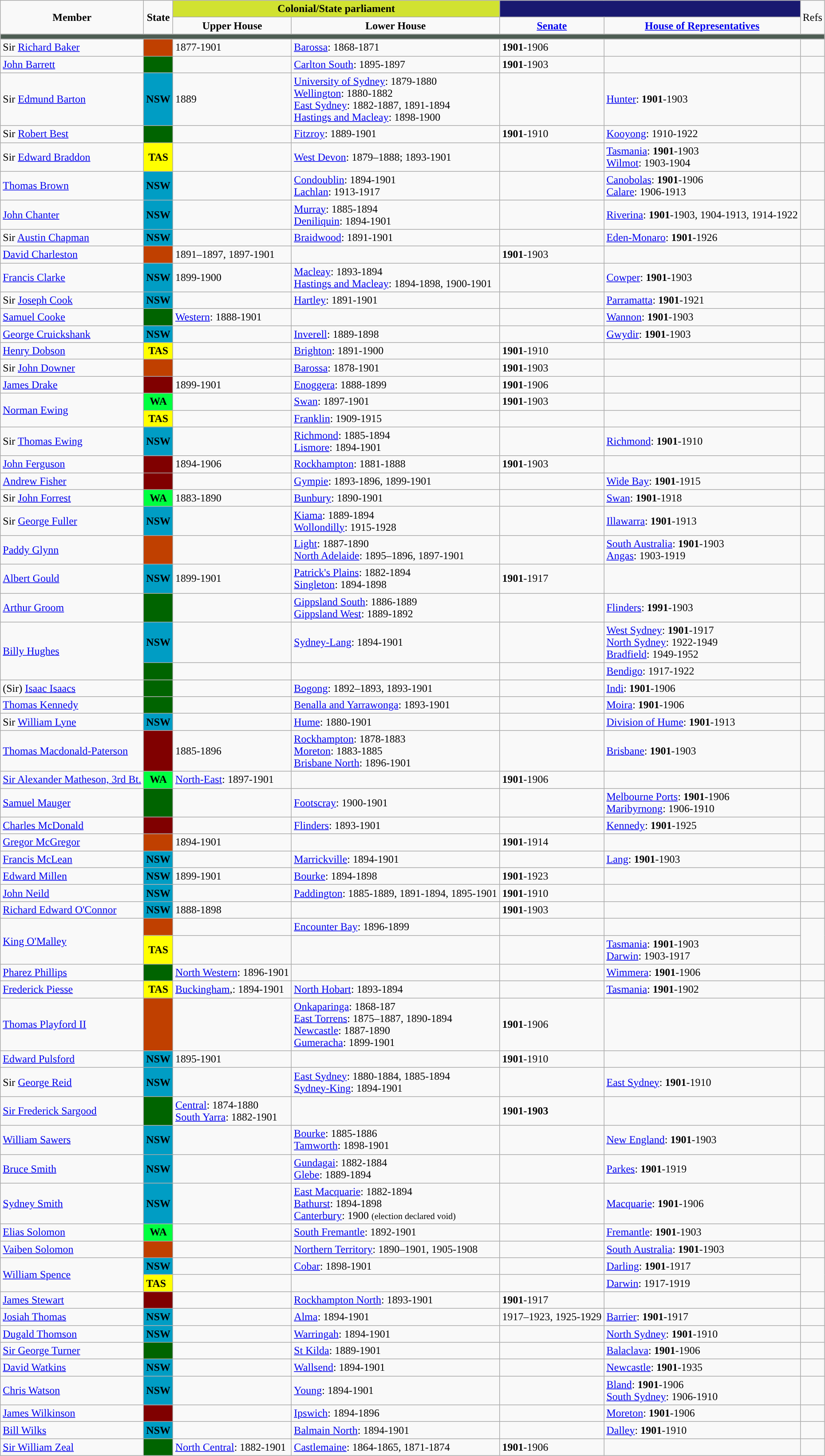<table Class="wikitable">
<tr>
<td rowspan="2" align=center><strong>Member</strong></td>
<td rowspan="2" align=center><strong>State</strong></td>
<td style="background:#D1E231" align=center colspan="2"><strong>Colonial/State parliament</strong></td>
<td style="background:#191970" align=center colspan="2"></td>
<td rowspan="2">Refs</td>
</tr>
<tr>
<td align=center><strong>Upper House</strong></td>
<td align=center><strong>Lower House</strong></td>
<td align=center><a href='#'><strong>Senate</strong></a></td>
<td align=center><a href='#'><strong>House of Representatives</strong></a></td>
</tr>
<tr>
<td style="background:#4D5D53" align=center colspan="7"></td>
</tr>
<tr>
<td>Sir <a href='#'>Richard Baker</a></td>
<td align=center style="background:#C04000"></td>
<td>1877-1901</td>
<td><a href='#'>Barossa</a>: 1868-1871</td>
<td><strong>1901</strong>-1906</td>
<td></td>
<td></td>
</tr>
<tr>
<td><a href='#'>John Barrett</a></td>
<td align=center style="background:darkgreen"></td>
<td></td>
<td><a href='#'>Carlton South</a>: 1895-1897</td>
<td><strong>1901</strong>-1903</td>
<td></td>
<td></td>
</tr>
<tr>
<td>Sir <a href='#'>Edmund Barton</a></td>
<td align=center style="background:#009DC4"><strong>NSW</strong></td>
<td>1889</td>
<td><a href='#'>University of Sydney</a>: 1879-1880<br><a href='#'>Wellington</a>: 1880-1882<br><a href='#'>East Sydney</a>: 1882-1887, 1891-1894<br><a href='#'>Hastings and Macleay</a>: 1898-1900</td>
<td></td>
<td><a href='#'>Hunter</a>: <strong>1901</strong>-1903</td>
<td></td>
</tr>
<tr>
<td>Sir <a href='#'>Robert Best</a></td>
<td align=center style="background:darkgreen"></td>
<td></td>
<td><a href='#'>Fitzroy</a>: 1889-1901</td>
<td><strong>1901</strong>-1910</td>
<td><a href='#'>Kooyong</a>: 1910-1922</td>
<td></td>
</tr>
<tr>
<td>Sir <a href='#'>Edward Braddon</a></td>
<td align=center style="background:yellow"><strong>TAS</strong></td>
<td></td>
<td><a href='#'>West Devon</a>: 1879–1888; 1893-1901</td>
<td></td>
<td><a href='#'>Tasmania</a>: <strong>1901</strong>-1903<br><a href='#'>Wilmot</a>: 1903-1904</td>
<td></td>
</tr>
<tr>
<td><a href='#'>Thomas Brown</a></td>
<td align=center style="background:#009DC4"><strong>NSW</strong></td>
<td></td>
<td><a href='#'>Condoublin</a>: 1894-1901<br><a href='#'>Lachlan</a>: 1913-1917</td>
<td></td>
<td><a href='#'>Canobolas</a>: <strong>1901</strong>-1906<br><a href='#'>Calare</a>: 1906-1913</td>
<td></td>
</tr>
<tr>
<td><a href='#'>John Chanter</a></td>
<td align=center style="background:#009DC4"><strong>NSW</strong></td>
<td></td>
<td><a href='#'>Murray</a>: 1885-1894<br><a href='#'>Deniliquin</a>: 1894-1901</td>
<td></td>
<td><a href='#'>Riverina</a>: <strong>1901</strong>-1903, 1904-1913, 1914-1922</td>
<td></td>
</tr>
<tr>
<td>Sir <a href='#'>Austin Chapman</a></td>
<td align=center style="background:#009DC4"><strong>NSW</strong></td>
<td></td>
<td><a href='#'>Braidwood</a>: 1891-1901</td>
<td></td>
<td><a href='#'>Eden-Monaro</a>: <strong>1901</strong>-1926</td>
<td></td>
</tr>
<tr>
<td><a href='#'>David Charleston</a></td>
<td align=center style="background:#C04000"></td>
<td>1891–1897, 1897-1901</td>
<td></td>
<td><strong>1901</strong>-1903</td>
<td></td>
<td></td>
</tr>
<tr>
<td><a href='#'>Francis Clarke</a></td>
<td align=center style="background:#009DC4"><strong>NSW</strong></td>
<td>1899-1900</td>
<td><a href='#'>Macleay</a>: 1893-1894<br><a href='#'>Hastings and Macleay</a>: 1894-1898, 1900-1901</td>
<td></td>
<td><a href='#'>Cowper</a>: <strong>1901</strong>-1903</td>
<td></td>
</tr>
<tr>
<td>Sir <a href='#'>Joseph Cook</a></td>
<td align=center style="background:#009DC4"><strong>NSW</strong></td>
<td></td>
<td><a href='#'>Hartley</a>: 1891-1901</td>
<td></td>
<td><a href='#'>Parramatta</a>: <strong>1901</strong>-1921</td>
<td></td>
</tr>
<tr>
<td><a href='#'>Samuel Cooke</a></td>
<td align=center style="background:darkgreen"></td>
<td><a href='#'>Western</a>: 1888-1901</td>
<td></td>
<td></td>
<td><a href='#'>Wannon</a>: <strong>1901</strong>-1903</td>
<td></td>
</tr>
<tr>
<td><a href='#'>George Cruickshank</a></td>
<td align=center style="background:#009DC4"><strong>NSW</strong></td>
<td></td>
<td><a href='#'>Inverell</a>: 1889-1898</td>
<td></td>
<td><a href='#'>Gwydir</a>: <strong>1901</strong>-1903</td>
<td></td>
</tr>
<tr>
<td><a href='#'>Henry Dobson</a></td>
<td align=center style="background:yellow"><strong>TAS</strong></td>
<td></td>
<td><a href='#'>Brighton</a>: 1891-1900</td>
<td><strong>1901</strong>-1910</td>
<td></td>
<td></td>
</tr>
<tr>
<td>Sir <a href='#'>John Downer</a></td>
<td align=center style="background:#C04000"></td>
<td></td>
<td><a href='#'>Barossa</a>: 1878-1901</td>
<td><strong>1901</strong>-1903</td>
<td></td>
<td></td>
</tr>
<tr>
<td><a href='#'>James Drake</a></td>
<td align=center style="background:maroon"></td>
<td>1899-1901</td>
<td><a href='#'>Enoggera</a>: 1888-1899</td>
<td><strong>1901</strong>-1906</td>
<td></td>
<td></td>
</tr>
<tr>
<td rowspan="2"><a href='#'>Norman Ewing</a></td>
<td align=center style="background:#00FF40"><strong>WA</strong></td>
<td></td>
<td><a href='#'>Swan</a>: 1897-1901</td>
<td><strong>1901</strong>-1903</td>
<td></td>
<td rowspan="2"></td>
</tr>
<tr>
<td align=center style="background:yellow"><strong>TAS</strong></td>
<td></td>
<td><a href='#'>Franklin</a>: 1909-1915</td>
<td></td>
</tr>
<tr>
<td>Sir <a href='#'>Thomas Ewing</a></td>
<td align=center style="background:#009DC4"><strong>NSW</strong></td>
<td></td>
<td><a href='#'>Richmond</a>: 1885-1894<br><a href='#'>Lismore</a>: 1894-1901</td>
<td></td>
<td><a href='#'>Richmond</a>: <strong>1901</strong>-1910</td>
<td></td>
</tr>
<tr>
<td><a href='#'>John Ferguson</a></td>
<td align=center style="background:maroon"></td>
<td>1894-1906</td>
<td><a href='#'>Rockhampton</a>: 1881-1888</td>
<td><strong>1901</strong>-1903</td>
<td></td>
<td></td>
</tr>
<tr>
<td><a href='#'>Andrew Fisher</a></td>
<td align=center style="background:maroon"></td>
<td></td>
<td><a href='#'>Gympie</a>: 1893-1896, 1899-1901</td>
<td></td>
<td><a href='#'>Wide Bay</a>: <strong>1901</strong>-1915</td>
<td></td>
</tr>
<tr>
<td>Sir <a href='#'>John Forrest</a></td>
<td align=center style="background:#00FF40"><strong>WA</strong></td>
<td>1883-1890</td>
<td><a href='#'>Bunbury</a>: 1890-1901</td>
<td></td>
<td><a href='#'>Swan</a>: <strong>1901</strong>-1918</td>
<td></td>
</tr>
<tr>
<td>Sir <a href='#'>George Fuller</a></td>
<td align=center style="background:#009DC4"><strong>NSW</strong></td>
<td></td>
<td><a href='#'>Kiama</a>: 1889-1894<br><a href='#'>Wollondilly</a>: 1915-1928</td>
<td></td>
<td><a href='#'>Illawarra</a>: <strong>1901</strong>-1913</td>
<td></td>
</tr>
<tr>
<td><a href='#'>Paddy Glynn</a></td>
<td align=center style="background:#C04000"></td>
<td></td>
<td><a href='#'>Light</a>: 1887-1890<br><a href='#'>North Adelaide</a>: 1895–1896, 1897-1901</td>
<td></td>
<td><a href='#'>South Australia</a>: <strong>1901</strong>-1903<br><a href='#'>Angas</a>: 1903-1919</td>
<td></td>
</tr>
<tr>
<td><a href='#'>Albert Gould</a></td>
<td align=center style="background:#009DC4"><strong>NSW</strong></td>
<td>1899-1901</td>
<td><a href='#'>Patrick's Plains</a>: 1882-1894<br><a href='#'>Singleton</a>: 1894-1898</td>
<td><strong>1901</strong>-1917</td>
<td></td>
<td></td>
</tr>
<tr>
<td><a href='#'>Arthur Groom</a></td>
<td align=center style="background:darkgreen"></td>
<td></td>
<td><a href='#'>Gippsland South</a>: 1886-1889<br><a href='#'>Gippsland West</a>: 1889-1892</td>
<td></td>
<td><a href='#'>Flinders</a>: <strong>1991</strong>-1903</td>
<td></td>
</tr>
<tr>
<td rowspan="2"><a href='#'>Billy Hughes</a></td>
<td align=center style="background:#009DC4"><strong>NSW</strong></td>
<td></td>
<td><a href='#'>Sydney-Lang</a>: 1894-1901</td>
<td></td>
<td><a href='#'>West Sydney</a>: <strong>1901</strong>-1917<br><a href='#'>North Sydney</a>: 1922-1949<br><a href='#'>Bradfield</a>: 1949-1952</td>
<td rowspan="2"></td>
</tr>
<tr>
<td align=center style="background:darkgreen"></td>
<td></td>
<td></td>
<td></td>
<td><a href='#'>Bendigo</a>: 1917-1922</td>
</tr>
<tr>
<td>(Sir) <a href='#'>Isaac Isaacs</a></td>
<td style="background:darkgreen" align="center"></td>
<td></td>
<td><a href='#'>Bogong</a>: 1892–1893, 1893-1901</td>
<td></td>
<td><a href='#'>Indi</a>: <strong>1901</strong>-1906</td>
<td></td>
</tr>
<tr>
<td><a href='#'>Thomas Kennedy</a></td>
<td align=center style="background:darkgreen"></td>
<td></td>
<td><a href='#'>Benalla and Yarrawonga</a>: 1893-1901</td>
<td></td>
<td><a href='#'>Moira</a>: <strong>1901</strong>-1906</td>
<td></td>
</tr>
<tr>
<td>Sir <a href='#'>William Lyne</a></td>
<td align=center style="background:#009DC4"><strong>NSW</strong></td>
<td></td>
<td><a href='#'>Hume</a>: 1880-1901</td>
<td></td>
<td><a href='#'>Division of Hume</a>: <strong>1901</strong>-1913</td>
<td></td>
</tr>
<tr>
<td><a href='#'>Thomas Macdonald-Paterson</a></td>
<td align=center style="background:maroon"></td>
<td>1885-1896</td>
<td><a href='#'>Rockhampton</a>: 1878-1883<br><a href='#'>Moreton</a>: 1883-1885<br><a href='#'>Brisbane North</a>: 1896-1901</td>
<td></td>
<td><a href='#'>Brisbane</a>: <strong>1901</strong>-1903</td>
<td></td>
</tr>
<tr>
<td><a href='#'>Sir Alexander Matheson, 3rd Bt.</a></td>
<td align=center style="background:#00FF40"><strong>WA</strong></td>
<td><a href='#'>North-East</a>: 1897-1901</td>
<td></td>
<td><strong>1901</strong>-1906</td>
<td></td>
<td></td>
</tr>
<tr>
<td><a href='#'>Samuel Mauger</a></td>
<td align=center style="background:darkgreen"></td>
<td></td>
<td><a href='#'>Footscray</a>: 1900-1901</td>
<td></td>
<td><a href='#'>Melbourne Ports</a>: <strong>1901</strong>-1906<br><a href='#'>Maribyrnong</a>: 1906-1910</td>
<td></td>
</tr>
<tr>
<td><a href='#'>Charles McDonald</a></td>
<td align=center style="background:maroon"></td>
<td></td>
<td><a href='#'>Flinders</a>: 1893-1901</td>
<td></td>
<td><a href='#'>Kennedy</a>: <strong>1901</strong>-1925</td>
<td></td>
</tr>
<tr>
<td><a href='#'>Gregor McGregor</a></td>
<td align=center style="background:#C04000"></td>
<td>1894-1901</td>
<td></td>
<td><strong>1901</strong>-1914</td>
<td></td>
<td></td>
</tr>
<tr>
<td><a href='#'>Francis McLean</a></td>
<td align=center style="background:#009DC4"><strong>NSW</strong></td>
<td></td>
<td><a href='#'>Marrickville</a>: 1894-1901</td>
<td></td>
<td><a href='#'>Lang</a>: <strong>1901</strong>-1903</td>
<td></td>
</tr>
<tr>
<td><a href='#'>Edward Millen</a></td>
<td align=center style="background:#009DC4"><strong>NSW</strong></td>
<td>1899-1901</td>
<td><a href='#'>Bourke</a>: 1894-1898</td>
<td><strong>1901</strong>-1923</td>
<td></td>
<td></td>
</tr>
<tr>
<td><a href='#'>John Neild</a></td>
<td align=center style="background:#009DC4"><strong>NSW</strong></td>
<td></td>
<td><a href='#'>Paddington</a>: 1885-1889, 1891-1894, 1895-1901</td>
<td><strong>1901</strong>-1910</td>
<td></td>
<td></td>
</tr>
<tr>
<td><a href='#'>Richard Edward O'Connor</a></td>
<td align=center style="background:#009DC4"><strong>NSW</strong></td>
<td>1888-1898</td>
<td></td>
<td><strong>1901</strong>-1903</td>
<td></td>
<td></td>
</tr>
<tr>
<td rowspan="2"><a href='#'>King O'Malley</a></td>
<td align=center style="background:#C04000"></td>
<td></td>
<td><a href='#'>Encounter Bay</a>: 1896-1899</td>
<td></td>
<td></td>
<td rowspan="2"></td>
</tr>
<tr>
<td align=center style="background:yellow"><strong>TAS</strong></td>
<td></td>
<td></td>
<td></td>
<td><a href='#'>Tasmania</a>: <strong>1901</strong>-1903<br><a href='#'>Darwin</a>: 1903-1917</td>
</tr>
<tr>
<td><a href='#'>Pharez Phillips</a></td>
<td align=center style="background:darkgreen"></td>
<td><a href='#'>North Western</a>: 1896-1901</td>
<td></td>
<td></td>
<td><a href='#'>Wimmera</a>: <strong>1901</strong>-1906</td>
<td></td>
</tr>
<tr>
<td><a href='#'>Frederick Piesse</a></td>
<td align=center style="background:yellow"><strong>TAS</strong></td>
<td><a href='#'>Buckingham</a>,: 1894-1901</td>
<td><a href='#'>North Hobart</a>: 1893-1894</td>
<td></td>
<td><a href='#'>Tasmania</a>: <strong>1901</strong>-1902</td>
<td></td>
</tr>
<tr>
<td><a href='#'>Thomas Playford II</a></td>
<td align=center style="background:#C04000"></td>
<td></td>
<td><a href='#'>Onkaparinga</a>: 1868-187<br><a href='#'>East Torrens</a>: 1875–1887, 1890-1894<br><a href='#'>Newcastle</a>: 1887-1890<br><a href='#'>Gumeracha</a>: 1899-1901</td>
<td><strong>1901</strong>-1906</td>
<td></td>
<td></td>
</tr>
<tr>
<td><a href='#'>Edward Pulsford</a></td>
<td align=center style="background:#009DC4"><strong>NSW</strong></td>
<td>1895-1901</td>
<td></td>
<td><strong>1901</strong>-1910</td>
<td></td>
<td></td>
</tr>
<tr>
<td>Sir <a href='#'>George Reid</a></td>
<td align=center style="background:#009DC4"><strong>NSW</strong></td>
<td></td>
<td><a href='#'>East Sydney</a>: 1880-1884, 1885-1894<br><a href='#'>Sydney-King</a>: 1894-1901</td>
<td></td>
<td><a href='#'>East Sydney</a>: <strong>1901</strong>-1910</td>
<td></td>
</tr>
<tr>
<td><a href='#'>Sir Frederick Sargood</a></td>
<td align=center style="background:darkgreen"></td>
<td><a href='#'>Central</a>: 1874-1880<br><a href='#'>South Yarra</a>: 1882-1901</td>
<td></td>
<td><strong>1901-1903</strong></td>
<td></td>
<td></td>
</tr>
<tr>
<td><a href='#'>William Sawers</a></td>
<td align=center style="background:#009DC4"><strong>NSW</strong></td>
<td></td>
<td><a href='#'>Bourke</a>: 1885-1886<br> <a href='#'>Tamworth</a>: 1898-1901</td>
<td></td>
<td><a href='#'>New England</a>: <strong>1901</strong>-1903</td>
<td></td>
</tr>
<tr>
<td><a href='#'>Bruce Smith</a></td>
<td align=center style="background:#009DC4"><strong>NSW</strong></td>
<td></td>
<td><a href='#'>Gundagai</a>: 1882-1884<br><a href='#'>Glebe</a>: 1889-1894</td>
<td></td>
<td><a href='#'>Parkes</a>: <strong>1901</strong>-1919</td>
<td></td>
</tr>
<tr>
<td><a href='#'>Sydney Smith</a></td>
<td align=center style="background:#009DC4"><strong>NSW</strong></td>
<td></td>
<td><a href='#'>East Macquarie</a>: 1882-1894<br><a href='#'>Bathurst</a>: 1894-1898<br><a href='#'>Canterbury</a>: 1900 <small>(election declared void)</small></td>
<td></td>
<td><a href='#'>Macquarie</a>: <strong>1901</strong>-1906</td>
<td></td>
</tr>
<tr>
<td><a href='#'>Elias Solomon</a></td>
<td align=center style="background:#00FF40"><strong>WA</strong></td>
<td></td>
<td><a href='#'>South Fremantle</a>: 1892-1901</td>
<td></td>
<td><a href='#'>Fremantle</a>: <strong>1901</strong>-1903</td>
<td></td>
</tr>
<tr>
<td><a href='#'>Vaiben Solomon</a></td>
<td align=center style="background:#C04000"></td>
<td></td>
<td><a href='#'>Northern Territory</a>: 1890–1901, 1905-1908 </td>
<td></td>
<td><a href='#'>South Australia</a>: <strong>1901</strong>-1903</td>
<td></td>
</tr>
<tr>
<td rowspan="2"><a href='#'>William Spence</a></td>
<td align=center style="background:#009DC4"><strong>NSW</strong></td>
<td></td>
<td><a href='#'>Cobar</a>: 1898-1901</td>
<td></td>
<td><a href='#'>Darling</a>: <strong>1901</strong>-1917</td>
<td rowspan="2"></td>
</tr>
<tr>
<td style="background:yellow"><strong>TAS</strong></td>
<td></td>
<td></td>
<td></td>
<td><a href='#'>Darwin</a>: 1917-1919</td>
</tr>
<tr>
<td><a href='#'>James Stewart</a></td>
<td align=center style="background:maroon"></td>
<td></td>
<td><a href='#'>Rockhampton North</a>: 1893-1901</td>
<td><strong>1901</strong>-1917</td>
<td></td>
<td></td>
</tr>
<tr>
<td><a href='#'>Josiah Thomas</a></td>
<td style="background:#009DC4" align="center"><strong>NSW</strong></td>
<td></td>
<td><a href='#'>Alma</a>: 1894-1901</td>
<td>1917–1923, 1925-1929</td>
<td><a href='#'>Barrier</a>: <strong>1901</strong>-1917</td>
<td></td>
</tr>
<tr>
<td><a href='#'>Dugald Thomson</a></td>
<td align=center style="background:#009DC4"><strong>NSW</strong></td>
<td></td>
<td><a href='#'>Warringah</a>: 1894-1901</td>
<td></td>
<td><a href='#'>North Sydney</a>: <strong>1901</strong>-1910</td>
<td></td>
</tr>
<tr>
<td><a href='#'>Sir George Turner</a></td>
<td style="background:darkgreen" align="center"></td>
<td></td>
<td><a href='#'>St Kilda</a>: 1889-1901</td>
<td></td>
<td><a href='#'>Balaclava</a>: <strong>1901</strong>-1906</td>
<td></td>
</tr>
<tr>
<td><a href='#'>David Watkins</a></td>
<td align=center style="background:#009DC4"><strong>NSW</strong></td>
<td></td>
<td><a href='#'>Wallsend</a>: 1894-1901</td>
<td></td>
<td><a href='#'>Newcastle</a>: <strong>1901</strong>-1935</td>
<td></td>
</tr>
<tr>
<td><a href='#'>Chris Watson</a></td>
<td align=center style="background:#009DC4"><strong>NSW</strong></td>
<td></td>
<td><a href='#'>Young</a>: 1894-1901</td>
<td></td>
<td><a href='#'>Bland</a>: <strong>1901</strong>-1906<br><a href='#'>South Sydney</a>: 1906-1910</td>
<td></td>
</tr>
<tr>
<td><a href='#'>James Wilkinson</a></td>
<td align=center style="background:maroon"></td>
<td></td>
<td><a href='#'>Ipswich</a>: 1894-1896</td>
<td></td>
<td><a href='#'>Moreton</a>: <strong>1901</strong>-1906</td>
<td></td>
</tr>
<tr>
<td><a href='#'>Bill Wilks</a></td>
<td align=center style="background:#009DC4"><strong>NSW</strong></td>
<td></td>
<td><a href='#'>Balmain North</a>: 1894-1901</td>
<td></td>
<td><a href='#'>Dalley</a>: <strong>1901</strong>-1910</td>
<td></td>
</tr>
<tr>
<td><a href='#'>Sir William Zeal</a></td>
<td align=center style="background:darkgreen"></td>
<td><a href='#'>North Central</a>: 1882-1901</td>
<td><a href='#'>Castlemaine</a>: 1864-1865, 1871-1874</td>
<td><strong>1901</strong>-1906</td>
<td></td>
<td></td>
</tr>
</table>
